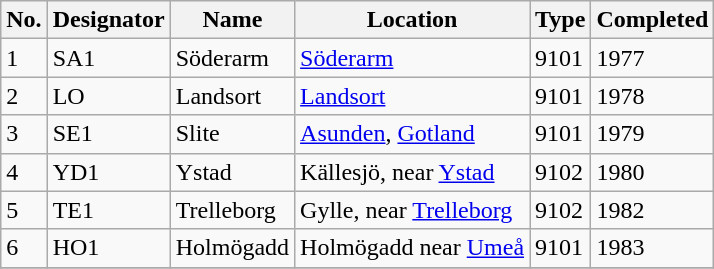<table class="wikitable" border="1">
<tr>
<th>No.</th>
<th>Designator</th>
<th>Name</th>
<th>Location</th>
<th>Type</th>
<th>Completed</th>
</tr>
<tr>
<td>1</td>
<td>SA1</td>
<td>Söderarm</td>
<td><a href='#'>Söderarm</a></td>
<td>9101</td>
<td>1977</td>
</tr>
<tr>
<td>2</td>
<td>LO</td>
<td>Landsort</td>
<td><a href='#'>Landsort</a></td>
<td>9101</td>
<td>1978</td>
</tr>
<tr>
<td>3</td>
<td>SE1</td>
<td>Slite</td>
<td><a href='#'>Asunden</a>, <a href='#'>Gotland</a></td>
<td>9101</td>
<td>1979</td>
</tr>
<tr>
<td>4</td>
<td>YD1</td>
<td>Ystad</td>
<td>Källesjö, near <a href='#'>Ystad</a></td>
<td>9102</td>
<td>1980</td>
</tr>
<tr>
<td>5</td>
<td>TE1</td>
<td>Trelleborg</td>
<td>Gylle, near <a href='#'>Trelleborg</a></td>
<td>9102</td>
<td>1982</td>
</tr>
<tr>
<td>6</td>
<td>HO1</td>
<td>Holmögadd</td>
<td>Holmögadd near <a href='#'>Umeå</a></td>
<td>9101</td>
<td>1983</td>
</tr>
<tr>
</tr>
</table>
